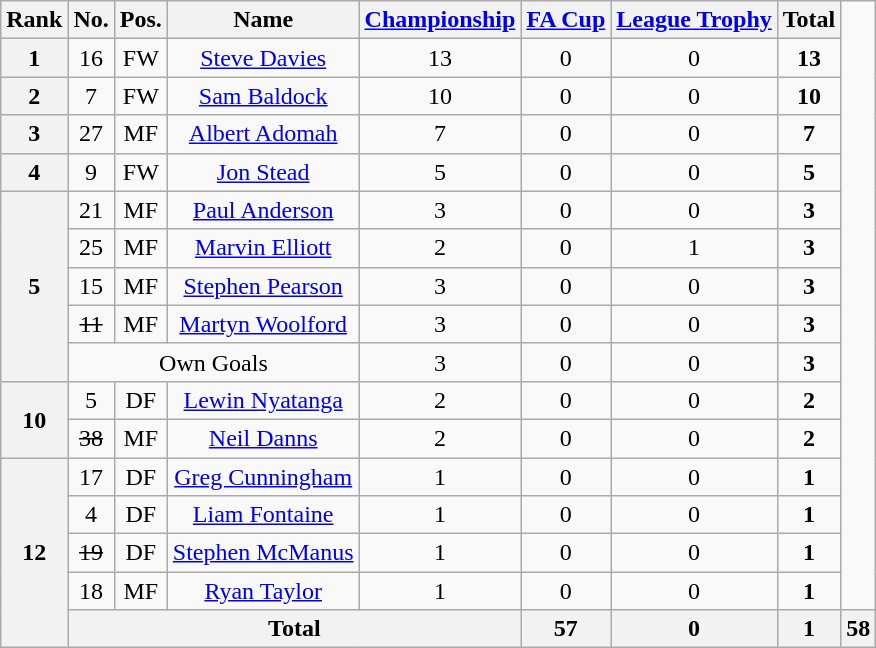<table class="wikitable sortable" style="text-align: center;">
<tr>
<th>Rank</th>
<th>No.</th>
<th>Pos.</th>
<th>Name</th>
<th><a href='#'>Championship</a></th>
<th><a href='#'>FA Cup</a></th>
<th><a href='#'>League Trophy</a></th>
<th>Total</th>
</tr>
<tr>
<th>1</th>
<td>16</td>
<td>FW</td>
<td><a href='#'>Steve Davies</a></td>
<td>13</td>
<td>0</td>
<td>0</td>
<td><strong>13</strong></td>
</tr>
<tr>
<th rowspan="1">2</th>
<td>7</td>
<td>FW</td>
<td><a href='#'>Sam Baldock</a></td>
<td>10</td>
<td>0</td>
<td>0</td>
<td><strong>10</strong></td>
</tr>
<tr>
<th rowspan="1">3</th>
<td>27</td>
<td>MF</td>
<td><a href='#'>Albert Adomah</a></td>
<td>7</td>
<td>0</td>
<td>0</td>
<td><strong>7</strong></td>
</tr>
<tr>
<th>4</th>
<td>9</td>
<td>FW</td>
<td><a href='#'>Jon Stead</a></td>
<td>5</td>
<td>0</td>
<td>0</td>
<td><strong>5</strong></td>
</tr>
<tr>
<th rowspan="5">5</th>
<td>21</td>
<td>MF</td>
<td><a href='#'>Paul Anderson</a></td>
<td>3</td>
<td>0</td>
<td>0</td>
<td><strong>3</strong></td>
</tr>
<tr>
<td>25</td>
<td>MF</td>
<td><a href='#'>Marvin Elliott</a></td>
<td>2</td>
<td>0</td>
<td>1</td>
<td><strong>3</strong></td>
</tr>
<tr>
<td>15</td>
<td>MF</td>
<td><a href='#'>Stephen Pearson</a></td>
<td>3</td>
<td>0</td>
<td>0</td>
<td><strong>3</strong></td>
</tr>
<tr>
<td><s>11</s></td>
<td>MF</td>
<td><a href='#'>Martyn Woolford</a></td>
<td>3</td>
<td>0</td>
<td>0</td>
<td><strong>3</strong></td>
</tr>
<tr>
<td colspan="3">Own Goals</td>
<td>3</td>
<td>0</td>
<td>0</td>
<td><strong>3</strong></td>
</tr>
<tr>
<th rowspan="2">10</th>
<td>5</td>
<td>DF</td>
<td><a href='#'>Lewin Nyatanga</a></td>
<td>2</td>
<td>0</td>
<td>0</td>
<td><strong>2</strong></td>
</tr>
<tr>
<td><s>38</s></td>
<td>MF</td>
<td><a href='#'>Neil Danns</a></td>
<td>2</td>
<td>0</td>
<td>0</td>
<td><strong>2</strong></td>
</tr>
<tr>
<th rowspan="5">12</th>
<td>17</td>
<td>DF</td>
<td><a href='#'>Greg Cunningham</a></td>
<td>1</td>
<td>0</td>
<td>0</td>
<td><strong>1</strong></td>
</tr>
<tr>
<td>4</td>
<td>DF</td>
<td><a href='#'>Liam Fontaine</a></td>
<td>1</td>
<td>0</td>
<td>0</td>
<td><strong>1</strong></td>
</tr>
<tr>
<td><s>19</s></td>
<td>DF</td>
<td><a href='#'>Stephen McManus</a></td>
<td>1</td>
<td>0</td>
<td>0</td>
<td><strong>1</strong></td>
</tr>
<tr>
<td>18</td>
<td>MF</td>
<td><a href='#'>Ryan Taylor</a></td>
<td>1</td>
<td>0</td>
<td>0</td>
<td><strong>1</strong></td>
</tr>
<tr>
<th colspan="4">Total</th>
<th>57</th>
<th>0</th>
<th>1</th>
<th>58</th>
</tr>
</table>
